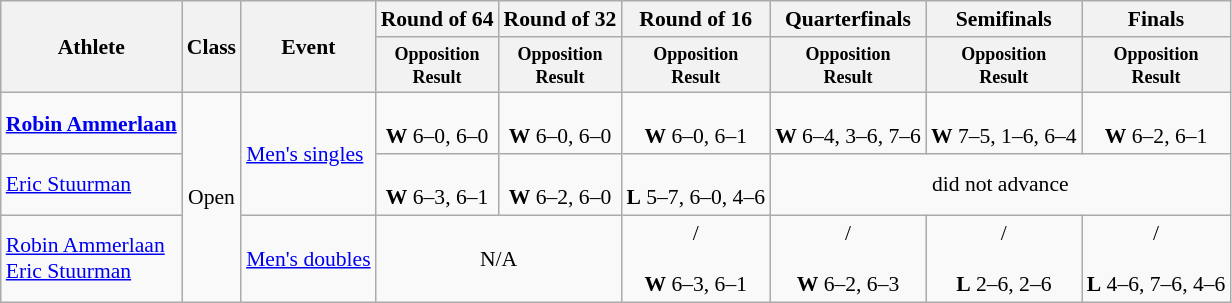<table class=wikitable style="font-size:90%">
<tr>
<th rowspan="2">Athlete</th>
<th rowspan="2">Class</th>
<th rowspan="2">Event</th>
<th>Round of 64</th>
<th>Round of 32</th>
<th>Round of 16</th>
<th>Quarterfinals</th>
<th>Semifinals</th>
<th>Finals</th>
</tr>
<tr>
<th style="line-height:1em"><small>Opposition<br>Result</small></th>
<th style="line-height:1em"><small>Opposition<br>Result</small></th>
<th style="line-height:1em"><small>Opposition<br>Result</small></th>
<th style="line-height:1em"><small>Opposition<br>Result</small></th>
<th style="line-height:1em"><small>Opposition<br>Result</small></th>
<th style="line-height:1em"><small>Opposition<br>Result</small></th>
</tr>
<tr>
<td><strong><a href='#'>Robin Ammerlaan</a></strong></td>
<td rowspan="3" style="text-align:center;">Open</td>
<td rowspan="2"><a href='#'>Men's singles</a></td>
<td style="text-align:center;"><br><strong>W</strong> 6–0, 6–0</td>
<td style="text-align:center;"><br><strong>W</strong> 6–0, 6–0</td>
<td style="text-align:center;"><br><strong>W</strong> 6–0, 6–1</td>
<td style="text-align:center;"><br><strong>W</strong> 6–4, 3–6, 7–6</td>
<td style="text-align:center;"><br><strong>W</strong> 7–5, 1–6, 6–4</td>
<td style="text-align:center;"><br><strong>W</strong> 6–2, 6–1 </td>
</tr>
<tr>
<td><a href='#'>Eric Stuurman</a></td>
<td style="text-align:center;"><br><strong>W</strong> 6–3, 6–1</td>
<td style="text-align:center;"><br><strong>W</strong> 6–2, 6–0</td>
<td style="text-align:center;"><br><strong>L</strong> 5–7, 6–0, 4–6</td>
<td style="text-align:center;" colspan="3">did not advance</td>
</tr>
<tr>
<td><a href='#'>Robin Ammerlaan</a><br> <a href='#'>Eric Stuurman</a></td>
<td><a href='#'>Men's doubles</a></td>
<td style="text-align:center;" colspan="2">N/A</td>
<td style="text-align:center;"> /<br> <br><strong>W</strong> 6–3, 6–1</td>
<td style="text-align:center;"> / <br> <br><strong>W</strong> 6–2, 6–3</td>
<td style="text-align:center;"> / <br> <br><strong>L</strong> 2–6, 2–6</td>
<td style="text-align:center;"> / <br> <br><strong>L</strong> 4–6, 7–6, 4–6</td>
</tr>
</table>
